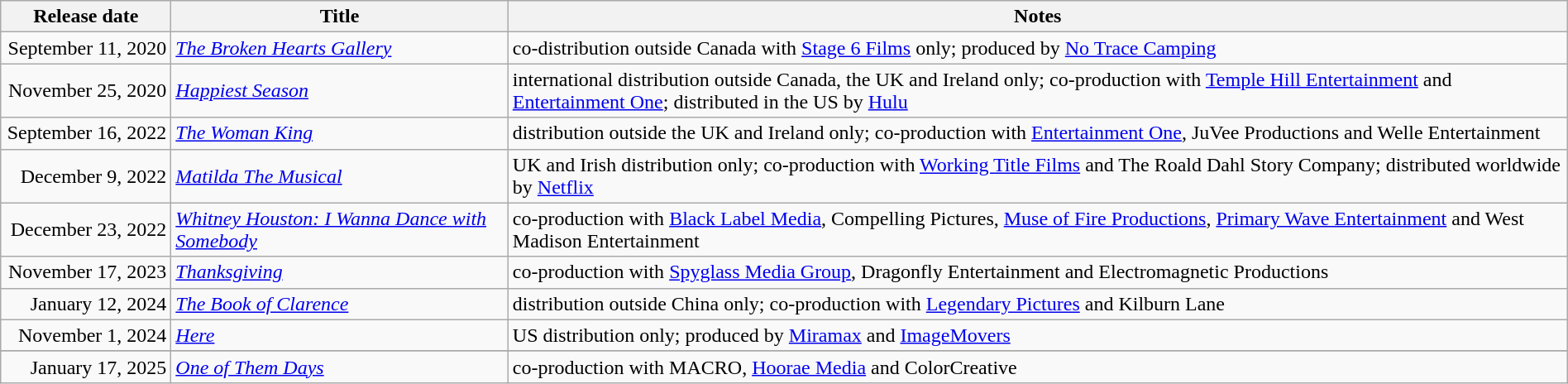<table class="wikitable sortable" style="width:100%;">
<tr>
<th scope="col" style="width:130px;">Release date</th>
<th>Title</th>
<th>Notes</th>
</tr>
<tr>
<td style="text-align:right;">September 11, 2020</td>
<td><em><a href='#'>The Broken Hearts Gallery</a></em></td>
<td>co-distribution outside Canada with <a href='#'>Stage 6 Films</a> only; produced by <a href='#'>No Trace Camping</a></td>
</tr>
<tr>
<td style="text-align:right;">November 25, 2020</td>
<td><em><a href='#'>Happiest Season</a></em></td>
<td>international distribution outside Canada, the UK and Ireland only; co-production with <a href='#'>Temple Hill Entertainment</a> and <a href='#'>Entertainment One</a>; distributed in the US by <a href='#'>Hulu</a></td>
</tr>
<tr>
<td style="text-align:right;">September 16, 2022</td>
<td><em><a href='#'>The Woman King</a></em></td>
<td>distribution outside the UK and Ireland only; co-production with <a href='#'>Entertainment One</a>, JuVee Productions and Welle Entertainment</td>
</tr>
<tr>
<td style="text-align:right;">December 9, 2022</td>
<td><em><a href='#'>Matilda The Musical</a></em></td>
<td>UK and Irish distribution only; co-production with <a href='#'>Working Title Films</a> and The Roald Dahl Story Company; distributed worldwide by <a href='#'>Netflix</a></td>
</tr>
<tr>
<td style="text-align:right;">December 23, 2022</td>
<td><em><a href='#'>Whitney Houston: I Wanna Dance with Somebody</a></em></td>
<td>co-production with <a href='#'>Black Label Media</a>, Compelling Pictures, <a href='#'>Muse of Fire Productions</a>,  <a href='#'>Primary Wave Entertainment</a> and West Madison Entertainment</td>
</tr>
<tr>
<td style="text-align:right;">November 17, 2023</td>
<td><em><a href='#'>Thanksgiving</a></em></td>
<td>co-production with <a href='#'>Spyglass Media Group</a>, Dragonfly Entertainment and Electromagnetic Productions</td>
</tr>
<tr>
<td style="text-align:right;">January 12, 2024</td>
<td><em><a href='#'>The Book of Clarence</a></em></td>
<td>distribution outside China only; co-production with <a href='#'>Legendary Pictures</a> and Kilburn Lane</td>
</tr>
<tr>
<td style="text-align:right;">November 1, 2024</td>
<td><em><a href='#'>Here</a></em></td>
<td>US distribution only; produced by <a href='#'>Miramax</a> and <a href='#'>ImageMovers</a></td>
</tr>
<tr>
</tr>
<tr>
<td style="text-align:right;">January 17, 2025</td>
<td><em><a href='#'>One of Them Days</a></em></td>
<td>co-production with MACRO, <a href='#'>Hoorae Media</a> and ColorCreative</td>
</tr>
</table>
